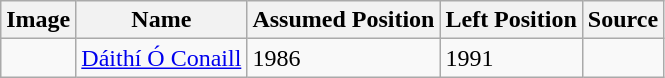<table class="wikitable">
<tr>
<th>Image</th>
<th>Name</th>
<th>Assumed Position</th>
<th>Left Position</th>
<th>Source</th>
</tr>
<tr>
<td></td>
<td><a href='#'>Dáithí Ó Conaill</a></td>
<td>1986</td>
<td>1991</td>
<td></td>
</tr>
</table>
